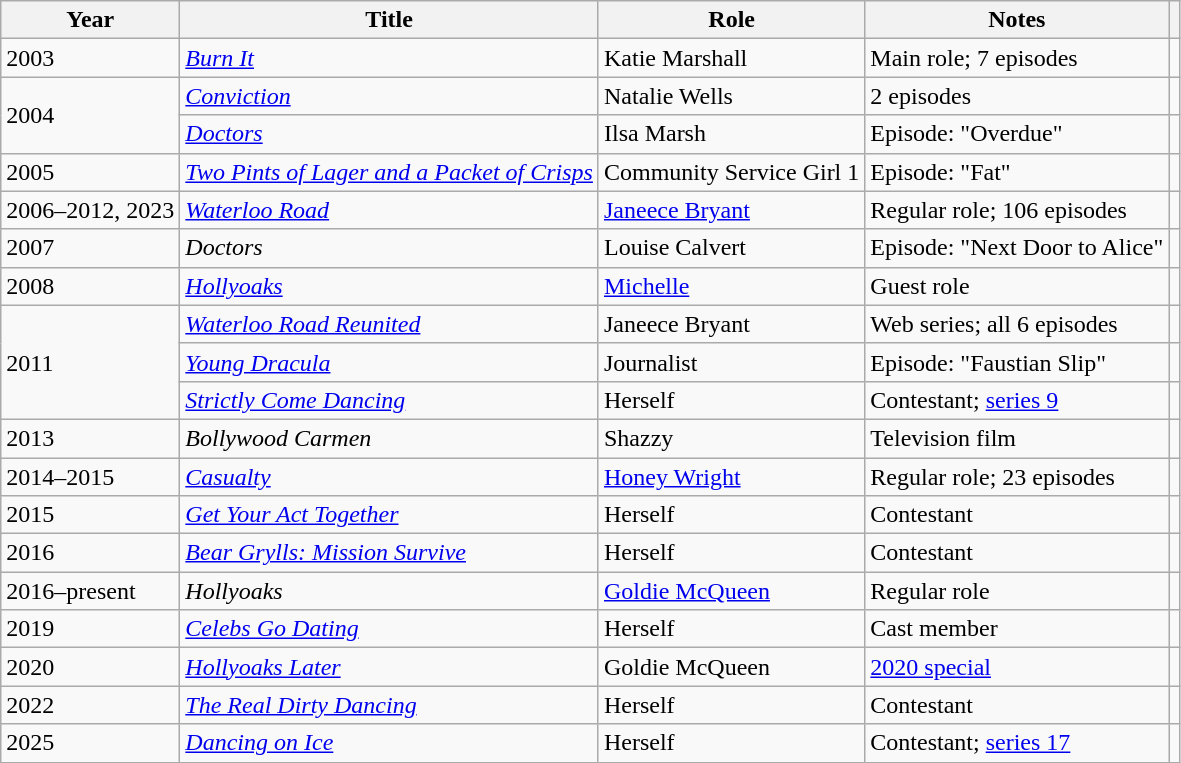<table class="wikitable sortable">
<tr>
<th>Year</th>
<th>Title</th>
<th>Role</th>
<th>Notes</th>
<th class="unsortable"></th>
</tr>
<tr>
<td>2003</td>
<td><em><a href='#'>Burn It</a></em></td>
<td>Katie Marshall</td>
<td>Main role; 7 episodes</td>
<td align="center"></td>
</tr>
<tr>
<td rowspan="2">2004</td>
<td><em><a href='#'>Conviction</a></em></td>
<td>Natalie Wells</td>
<td>2 episodes</td>
<td align="center"></td>
</tr>
<tr>
<td><em><a href='#'>Doctors</a></em></td>
<td>Ilsa Marsh</td>
<td>Episode: "Overdue"</td>
<td align="center"></td>
</tr>
<tr>
<td>2005</td>
<td><em><a href='#'>Two Pints of Lager and a Packet of Crisps</a></em></td>
<td>Community Service Girl 1</td>
<td>Episode: "Fat"</td>
<td align="center"></td>
</tr>
<tr>
<td>2006–2012, 2023</td>
<td><em><a href='#'>Waterloo Road</a></em></td>
<td><a href='#'>Janeece Bryant</a></td>
<td>Regular role; 106 episodes</td>
<td align="center"></td>
</tr>
<tr>
<td>2007</td>
<td><em>Doctors</em></td>
<td>Louise Calvert</td>
<td>Episode: "Next Door to Alice"</td>
<td align="center"></td>
</tr>
<tr>
<td>2008</td>
<td><em><a href='#'>Hollyoaks</a></em></td>
<td><a href='#'>Michelle</a></td>
<td>Guest role</td>
<td align="center"></td>
</tr>
<tr>
<td rowspan="3">2011</td>
<td><em><a href='#'>Waterloo Road Reunited</a></em></td>
<td>Janeece Bryant</td>
<td>Web series; all 6 episodes</td>
<td align="center"></td>
</tr>
<tr>
<td><em><a href='#'>Young Dracula</a></em></td>
<td>Journalist</td>
<td>Episode: "Faustian Slip"</td>
<td align="center"></td>
</tr>
<tr>
<td><em><a href='#'>Strictly Come Dancing</a></em></td>
<td>Herself</td>
<td>Contestant; <a href='#'>series 9</a></td>
<td align="center"></td>
</tr>
<tr>
<td>2013</td>
<td><em>Bollywood Carmen</em></td>
<td>Shazzy</td>
<td>Television film</td>
<td align="center"></td>
</tr>
<tr>
<td>2014–2015</td>
<td><em><a href='#'>Casualty</a></em></td>
<td><a href='#'>Honey Wright</a></td>
<td>Regular role; 23 episodes</td>
<td align="center"></td>
</tr>
<tr>
<td>2015</td>
<td><em><a href='#'>Get Your Act Together</a></em></td>
<td>Herself</td>
<td>Contestant</td>
<td align="center"></td>
</tr>
<tr>
<td>2016</td>
<td><em><a href='#'>Bear Grylls: Mission Survive</a></em></td>
<td>Herself</td>
<td>Contestant</td>
<td align="center"></td>
</tr>
<tr>
<td>2016–present</td>
<td><em>Hollyoaks</em></td>
<td><a href='#'>Goldie McQueen</a></td>
<td>Regular role</td>
<td align="center"></td>
</tr>
<tr>
<td>2019</td>
<td><em><a href='#'>Celebs Go Dating</a></em></td>
<td>Herself</td>
<td>Cast member</td>
<td align="center"></td>
</tr>
<tr>
<td>2020</td>
<td><em><a href='#'>Hollyoaks Later</a></em></td>
<td>Goldie McQueen</td>
<td><a href='#'>2020 special</a></td>
<td align="center"></td>
</tr>
<tr>
<td>2022</td>
<td><em><a href='#'>The Real Dirty Dancing</a></em></td>
<td>Herself</td>
<td>Contestant</td>
<td align="center"></td>
</tr>
<tr>
<td>2025</td>
<td><em><a href='#'>Dancing on Ice</a></em></td>
<td>Herself</td>
<td>Contestant; <a href='#'>series 17</a></td>
<td align="center"></td>
</tr>
</table>
